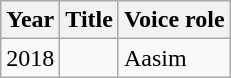<table class="wikitable">
<tr>
<th>Year</th>
<th>Title</th>
<th>Voice role</th>
</tr>
<tr>
<td>2018</td>
<td><em></em></td>
<td>Aasim</td>
</tr>
</table>
